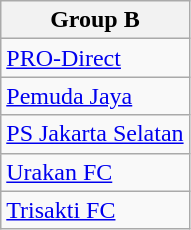<table class="wikitable">
<tr>
<th><strong>Group B</strong></th>
</tr>
<tr>
<td><a href='#'>PRO-Direct</a></td>
</tr>
<tr>
<td><a href='#'>Pemuda Jaya</a></td>
</tr>
<tr>
<td><a href='#'>PS Jakarta Selatan</a></td>
</tr>
<tr>
<td><a href='#'>Urakan FC</a></td>
</tr>
<tr>
<td><a href='#'>Trisakti FC</a></td>
</tr>
</table>
